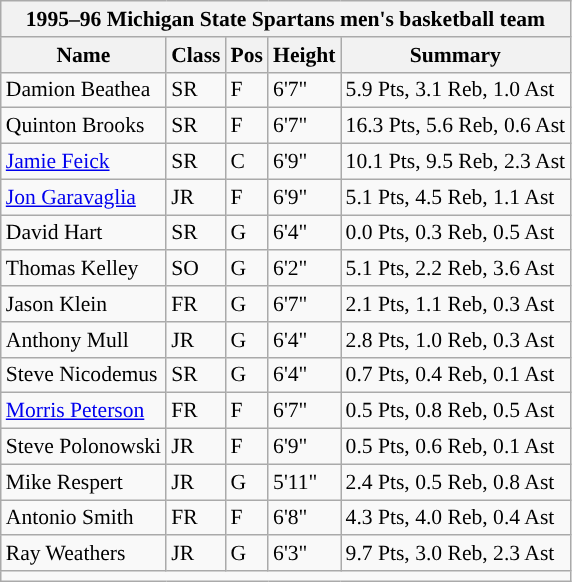<table class="wikitable" style="font-size: 90%"|->
<tr>
<th colspan=9 style="background:#">1995–96 Michigan State Spartans men's basketball team</th>
</tr>
<tr>
<th style="background:#">Name</th>
<th style="background:#">Class</th>
<th style="background:#">Pos</th>
<th style="background:#">Height</th>
<th style="background:#">Summary</th>
</tr>
<tr>
<td>Damion Beathea</td>
<td>SR</td>
<td>F</td>
<td>6'7"</td>
<td>5.9 Pts, 3.1 Reb, 1.0 Ast</td>
</tr>
<tr>
<td>Quinton Brooks</td>
<td>SR</td>
<td>F</td>
<td>6'7"</td>
<td>16.3 Pts, 5.6 Reb, 0.6 Ast</td>
</tr>
<tr>
<td><a href='#'>Jamie Feick</a></td>
<td>SR</td>
<td>C</td>
<td>6'9"</td>
<td>10.1 Pts, 9.5 Reb, 2.3 Ast</td>
</tr>
<tr>
<td><a href='#'>Jon Garavaglia</a></td>
<td>JR</td>
<td>F</td>
<td>6'9"</td>
<td>5.1 Pts, 4.5 Reb, 1.1 Ast</td>
</tr>
<tr>
<td>David Hart</td>
<td>SR</td>
<td>G</td>
<td>6'4"</td>
<td>0.0 Pts, 0.3 Reb, 0.5 Ast</td>
</tr>
<tr>
<td>Thomas Kelley</td>
<td>SO</td>
<td>G</td>
<td>6'2"</td>
<td>5.1 Pts, 2.2 Reb, 3.6 Ast</td>
</tr>
<tr>
<td>Jason Klein</td>
<td>FR</td>
<td>G</td>
<td>6'7"</td>
<td>2.1 Pts, 1.1 Reb, 0.3 Ast</td>
</tr>
<tr>
<td>Anthony Mull</td>
<td>JR</td>
<td>G</td>
<td>6'4"</td>
<td>2.8 Pts, 1.0 Reb, 0.3 Ast</td>
</tr>
<tr>
<td>Steve Nicodemus</td>
<td>SR</td>
<td>G</td>
<td>6'4"</td>
<td>0.7 Pts, 0.4 Reb, 0.1 Ast</td>
</tr>
<tr>
<td><a href='#'>Morris Peterson</a></td>
<td>FR</td>
<td>F</td>
<td>6'7"</td>
<td>0.5 Pts, 0.8 Reb, 0.5 Ast</td>
</tr>
<tr>
<td>Steve Polonowski</td>
<td>JR</td>
<td>F</td>
<td>6'9"</td>
<td>0.5 Pts, 0.6 Reb, 0.1 Ast</td>
</tr>
<tr>
<td>Mike Respert</td>
<td>JR</td>
<td>G</td>
<td>5'11"</td>
<td>2.4 Pts, 0.5 Reb, 0.8 Ast</td>
</tr>
<tr>
<td>Antonio Smith</td>
<td>FR</td>
<td>F</td>
<td>6'8"</td>
<td>4.3 Pts, 4.0 Reb, 0.4 Ast</td>
</tr>
<tr>
<td>Ray Weathers</td>
<td>JR</td>
<td>G</td>
<td>6'3"</td>
<td>9.7 Pts, 3.0 Reb, 2.3 Ast</td>
</tr>
<tr>
<td colspan=9></td>
</tr>
</table>
